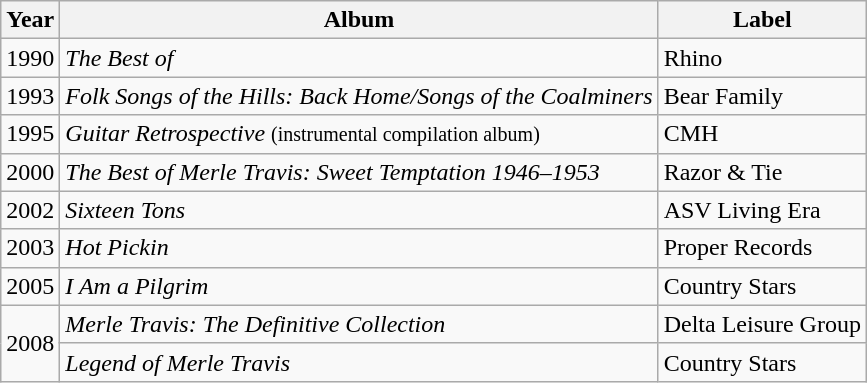<table class="wikitable">
<tr>
<th>Year</th>
<th>Album</th>
<th>Label</th>
</tr>
<tr>
<td>1990</td>
<td><em>The Best of</em></td>
<td>Rhino</td>
</tr>
<tr>
<td>1993</td>
<td><em>Folk Songs of the Hills: Back Home/Songs of the Coalminers</em></td>
<td>Bear Family</td>
</tr>
<tr>
<td>1995</td>
<td><em>Guitar Retrospective</em> <small>(instrumental compilation album)</small></td>
<td>CMH</td>
</tr>
<tr>
<td>2000</td>
<td><em>The Best of Merle Travis: Sweet Temptation 1946–1953</em></td>
<td>Razor & Tie</td>
</tr>
<tr>
<td>2002</td>
<td><em>Sixteen Tons</em></td>
<td>ASV Living Era</td>
</tr>
<tr>
<td>2003</td>
<td><em>Hot Pickin</em></td>
<td>Proper Records</td>
</tr>
<tr>
<td>2005</td>
<td><em>I Am a Pilgrim</em></td>
<td>Country Stars</td>
</tr>
<tr>
<td rowspan="2">2008</td>
<td><em>Merle Travis: The Definitive Collection</em></td>
<td>Delta Leisure Group</td>
</tr>
<tr>
<td><em>Legend of Merle Travis</em></td>
<td>Country Stars</td>
</tr>
</table>
